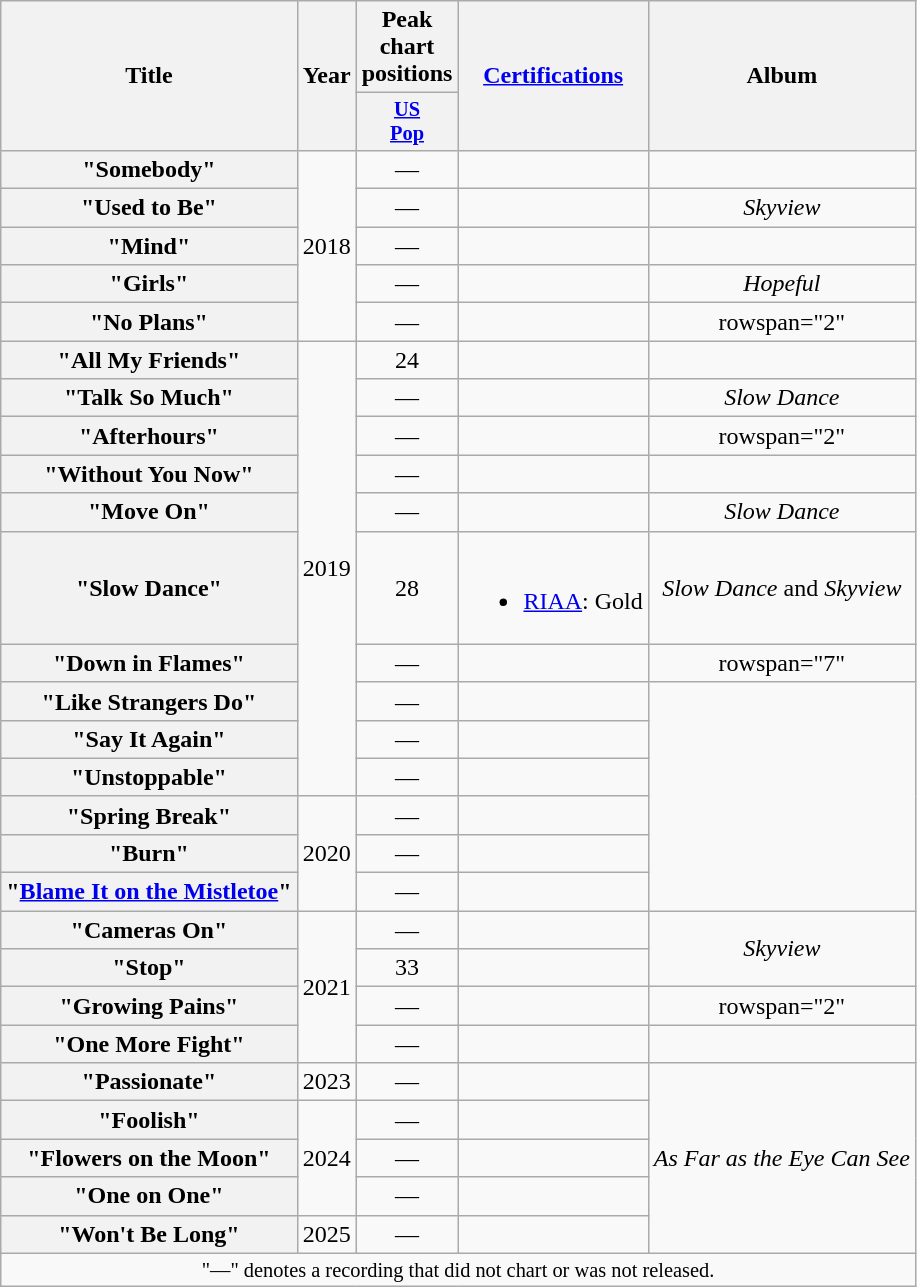<table class="wikitable plainrowheaders" style="text-align:center">
<tr>
<th scope="col" rowspan="2">Title</th>
<th scope="col" rowspan="2">Year</th>
<th scope="col">Peak chart positions</th>
<th scope="col" rowspan="2"><a href='#'>Certifications</a></th>
<th scope="col" rowspan="2">Album</th>
</tr>
<tr>
<th scope="col" style="width:3em;font-size:85%;"><a href='#'>US<br>Pop</a><br></th>
</tr>
<tr>
<th scope="row">"Somebody"</th>
<td rowspan="5">2018</td>
<td>—</td>
<td></td>
<td></td>
</tr>
<tr>
<th scope="row">"Used to Be"</th>
<td>—</td>
<td></td>
<td><em>Skyview</em></td>
</tr>
<tr>
<th scope="row">"Mind"</th>
<td>—</td>
<td></td>
<td></td>
</tr>
<tr>
<th scope="row">"Girls"</th>
<td>—</td>
<td></td>
<td><em>Hopeful</em></td>
</tr>
<tr>
<th scope="row">"No Plans"<br></th>
<td>—</td>
<td></td>
<td>rowspan="2" </td>
</tr>
<tr>
<th scope="row">"All My Friends"</th>
<td rowspan="10">2019</td>
<td>24</td>
<td></td>
</tr>
<tr>
<th scope="row">"Talk So Much"</th>
<td>—</td>
<td></td>
<td><em>Slow Dance</em></td>
</tr>
<tr>
<th scope="row">"Afterhours"<br></th>
<td>—</td>
<td></td>
<td>rowspan="2" </td>
</tr>
<tr>
<th scope="row">"Without You Now"<br></th>
<td>—</td>
<td></td>
</tr>
<tr>
<th scope="row">"Move On"</th>
<td>—</td>
<td></td>
<td><em>Slow Dance</em></td>
</tr>
<tr>
<th scope="row">"Slow Dance"<br></th>
<td>28</td>
<td><br><ul><li><a href='#'>RIAA</a>: Gold</li></ul></td>
<td><em>Slow Dance</em> and <em>Skyview</em></td>
</tr>
<tr>
<th scope="row">"Down in Flames"</th>
<td>—</td>
<td></td>
<td>rowspan="7" </td>
</tr>
<tr>
<th scope="row">"Like Strangers Do"</th>
<td>—</td>
<td></td>
</tr>
<tr>
<th scope="row">"Say It Again"</th>
<td>—</td>
<td></td>
</tr>
<tr>
<th scope="row">"Unstoppable"</th>
<td>—</td>
<td></td>
</tr>
<tr>
<th scope="row">"Spring Break"<br></th>
<td rowspan="3">2020</td>
<td>—</td>
<td></td>
</tr>
<tr>
<th scope="row">"Burn"</th>
<td>—</td>
<td></td>
</tr>
<tr>
<th scope="row">"<a href='#'>Blame It on the Mistletoe</a>"<br></th>
<td>—</td>
<td></td>
</tr>
<tr>
<th scope="row">"Cameras On"</th>
<td rowspan="4">2021</td>
<td>—</td>
<td></td>
<td rowspan="2"><em>Skyview</em></td>
</tr>
<tr>
<th scope="row">"Stop"</th>
<td>33</td>
<td></td>
</tr>
<tr>
<th scope="row">"Growing Pains"</th>
<td>—</td>
<td></td>
<td>rowspan="2" </td>
</tr>
<tr>
<th scope="row">"One More Fight"</th>
<td>—</td>
<td></td>
</tr>
<tr>
<th scope="row">"Passionate"</th>
<td>2023</td>
<td>—</td>
<td></td>
<td rowspan="5"><em>As Far as the Eye Can See</em></td>
</tr>
<tr>
<th scope="row">"Foolish"</th>
<td rowspan="3">2024</td>
<td>—</td>
<td></td>
</tr>
<tr>
<th scope="row">"Flowers on the Moon"</th>
<td>—</td>
<td></td>
</tr>
<tr>
<th scope="row">"One on One"</th>
<td>—</td>
<td></td>
</tr>
<tr>
<th scope="row">"Won't Be Long"</th>
<td>2025</td>
<td>—</td>
<td></td>
</tr>
<tr>
<td colspan="5" style="font-size:85%">"—" denotes a recording that did not chart or was not released.</td>
</tr>
</table>
